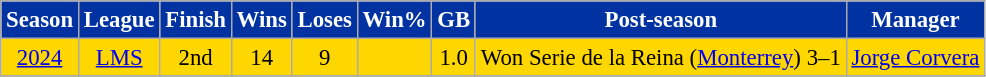<table class="wikitable" style="text-align:center; font-size:95%">
<tr>
<th style="background-color: #0033A1; color: #FFFFFF;">Season</th>
<th style="background-color: #0033A1; color: #FFFFFF;">League</th>
<th style="background-color: #0033A1; color: #FFFFFF;">Finish</th>
<th style="background-color: #0033A1; color: #FFFFFF;">Wins</th>
<th style="background-color: #0033A1; color: #FFFFFF;">Loses</th>
<th style="background-color: #0033A1; color: #FFFFFF;">Win%</th>
<th style="background-color: #0033A1; color: #FFFFFF;">GB</th>
<th style="background-color: #0033A1; color: #FFFFFF;">Post-season</th>
<th style="background-color: #0033A1; color: #FFFFFF;">Manager</th>
</tr>
<tr bgcolor=gold>
<td><a href='#'>2024</a></td>
<td><a href='#'>LMS</a></td>
<td>2nd</td>
<td>14</td>
<td>9</td>
<td></td>
<td>1.0</td>
<td>Won Serie de la Reina (<a href='#'>Monterrey</a>) 3–1</td>
<td align=left> <a href='#'>Jorge Corvera</a></td>
</tr>
<tr>
</tr>
</table>
